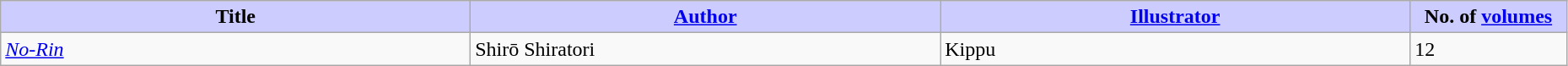<table class="wikitable" style="width: 98%;">
<tr>
<th width=30% style="background:#ccf;">Title</th>
<th width=30% style="background:#ccf;"><a href='#'>Author</a></th>
<th width=30% style="background:#ccf;"><a href='#'>Illustrator</a></th>
<th width=10% style="background:#ccf;">No. of <a href='#'>volumes</a></th>
</tr>
<tr>
<td><em><a href='#'>No-Rin</a></em></td>
<td>Shirō Shiratori</td>
<td>Kippu</td>
<td>12</td>
</tr>
</table>
